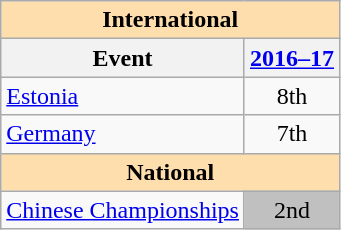<table class="wikitable" style="text-align:center">
<tr>
<th style="background-color: #ffdead; " colspan=2 align=center>International</th>
</tr>
<tr>
<th>Event</th>
<th><a href='#'>2016–17</a></th>
</tr>
<tr>
<td align=left> <a href='#'>Estonia</a></td>
<td>8th</td>
</tr>
<tr>
<td align=left> <a href='#'>Germany</a></td>
<td>7th</td>
</tr>
<tr>
<th style="background-color: #ffdead; " colspan=2 align=center>National</th>
</tr>
<tr>
<td align=left><a href='#'>Chinese Championships</a></td>
<td bgcolor=silver>2nd</td>
</tr>
</table>
